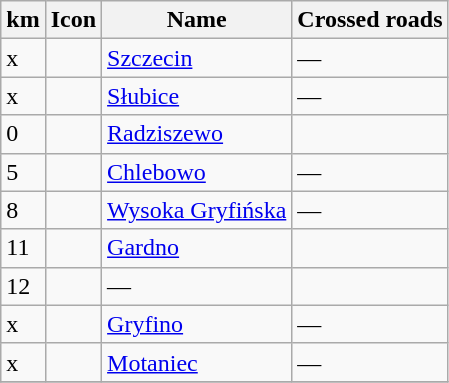<table class=wikitable>
<tr>
<th>km</th>
<th>Icon</th>
<th>Name</th>
<th>Crossed roads</th>
</tr>
<tr>
<td>x</td>
<td></td>
<td> <a href='#'>Szczecin</a></td>
<td>—</td>
</tr>
<tr>
<td>x</td>
<td></td>
<td> <a href='#'>Słubice</a></td>
<td>—</td>
</tr>
<tr>
<td>0</td>
<td></td>
<td><a href='#'>Radziszewo</a></td>
<td></td>
</tr>
<tr>
<td>5</td>
<td></td>
<td><a href='#'>Chlebowo</a></td>
<td>—</td>
</tr>
<tr>
<td>8</td>
<td></td>
<td><a href='#'>Wysoka Gryfińska</a></td>
<td>—</td>
</tr>
<tr>
<td>11</td>
<td></td>
<td><a href='#'>Gardno</a></td>
<td></td>
</tr>
<tr>
<td>12</td>
<td></td>
<td>—</td>
<td></td>
</tr>
<tr>
<td>x</td>
<td></td>
<td> <a href='#'>Gryfino</a></td>
<td>—</td>
</tr>
<tr>
<td>x</td>
<td></td>
<td> <a href='#'>Motaniec</a></td>
<td>—</td>
</tr>
<tr>
</tr>
</table>
